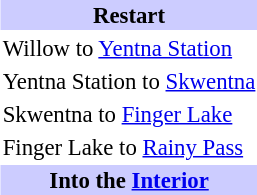<table class="toccolours" style="float:right; margin:0 .4em; font-size:95%">
<tr>
<th style="text-align:center; background:#ccf;">Restart</th>
</tr>
<tr>
<td>Willow to <a href='#'>Yentna Station</a> </td>
</tr>
<tr>
<td>Yentna Station to <a href='#'>Skwentna</a> </td>
</tr>
<tr>
<td>Skwentna to <a href='#'>Finger Lake</a> </td>
</tr>
<tr>
<td>Finger Lake to <a href='#'>Rainy Pass</a> </td>
</tr>
<tr>
<th style="text-align:center; background:#ccf;">Into the <a href='#'>Interior</a></th>
</tr>
</table>
